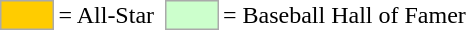<table>
<tr>
<td style="background-color:#FFCC00; border:1px solid #aaaaaa; width:2em;"></td>
<td>= All-Star</td>
<td></td>
<td style="background-color:#CCFFCC; border:1px solid #aaaaaa; width:2em;"></td>
<td>= Baseball Hall of Famer</td>
</tr>
</table>
